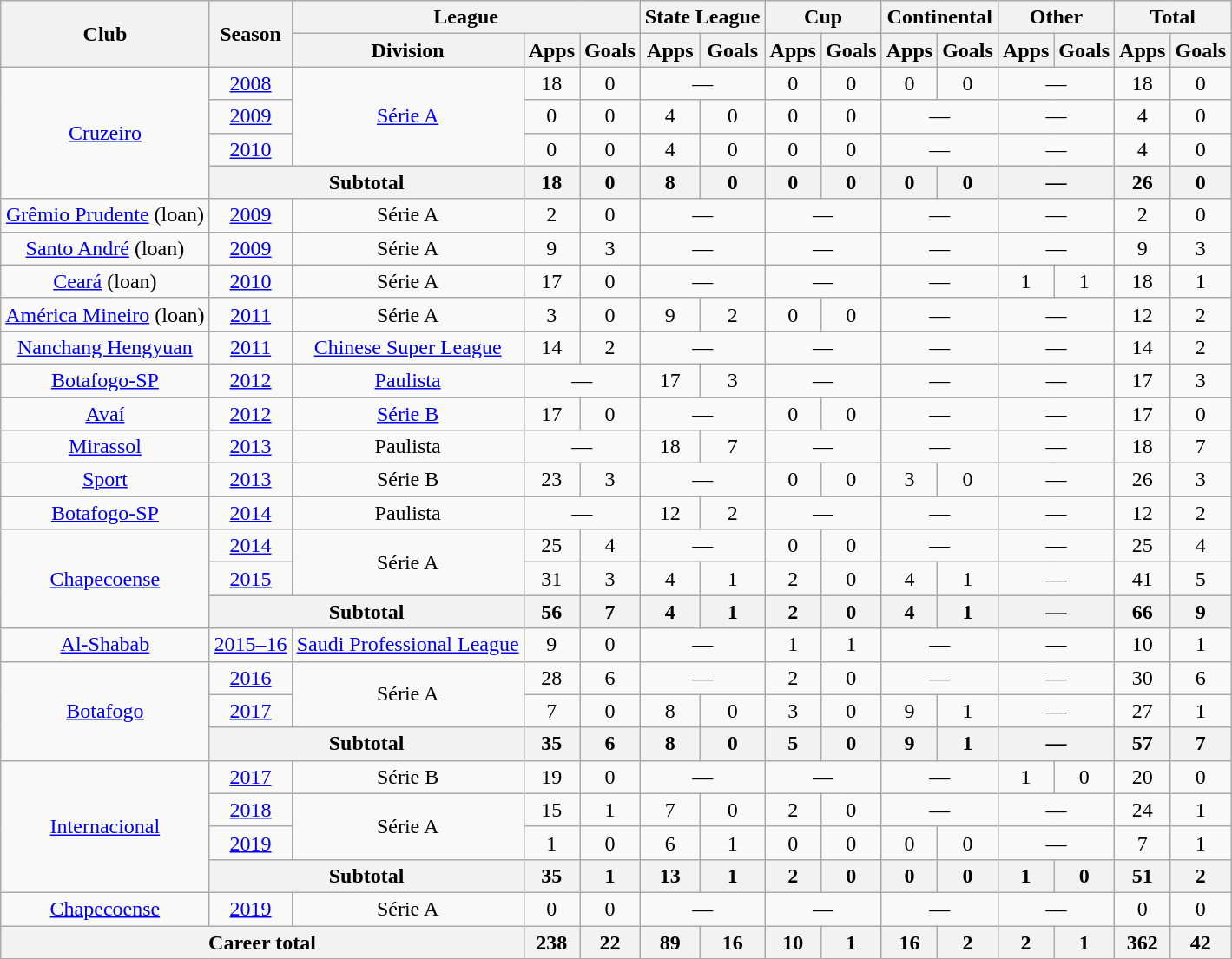<table class="wikitable" style="text-align: center;">
<tr>
<th rowspan="2">Club</th>
<th rowspan="2">Season</th>
<th colspan="3">League</th>
<th colspan="2">State League</th>
<th colspan="2">Cup</th>
<th colspan="2">Continental</th>
<th colspan="2">Other</th>
<th colspan="2">Total</th>
</tr>
<tr>
<th>Division</th>
<th>Apps</th>
<th>Goals</th>
<th>Apps</th>
<th>Goals</th>
<th>Apps</th>
<th>Goals</th>
<th>Apps</th>
<th>Goals</th>
<th>Apps</th>
<th>Goals</th>
<th>Apps</th>
<th>Goals</th>
</tr>
<tr>
<td rowspan="4" valign="center"><a href='#'>Cruzeiro</a></td>
<td><a href='#'>2008</a></td>
<td rowspan="3"><a href='#'>Série A</a></td>
<td>18</td>
<td>0</td>
<td colspan="2">—</td>
<td>0</td>
<td>0</td>
<td>0</td>
<td>0</td>
<td colspan="2">—</td>
<td>18</td>
<td>0</td>
</tr>
<tr>
<td><a href='#'>2009</a></td>
<td>0</td>
<td>0</td>
<td>4</td>
<td>0</td>
<td>0</td>
<td>0</td>
<td colspan="2">—</td>
<td colspan="2">—</td>
<td>4</td>
<td>0</td>
</tr>
<tr>
<td><a href='#'>2010</a></td>
<td>0</td>
<td>0</td>
<td>4</td>
<td>0</td>
<td>0</td>
<td>0</td>
<td colspan="2">—</td>
<td colspan="2">—</td>
<td>4</td>
<td>0</td>
</tr>
<tr>
<th colspan="2">Subtotal</th>
<th>18</th>
<th>0</th>
<th>8</th>
<th>0</th>
<th>0</th>
<th>0</th>
<th>0</th>
<th>0</th>
<th colspan="2">—</th>
<th>26</th>
<th>0</th>
</tr>
<tr>
<td valign="center"><a href='#'>Grêmio Prudente</a> (loan)</td>
<td><a href='#'>2009</a></td>
<td>Série A</td>
<td>2</td>
<td>0</td>
<td colspan="2">—</td>
<td colspan="2">—</td>
<td colspan="2">—</td>
<td colspan="2">—</td>
<td>2</td>
<td>0</td>
</tr>
<tr>
<td valign="center"><a href='#'>Santo André</a> (loan)</td>
<td><a href='#'>2009</a></td>
<td>Série A</td>
<td>9</td>
<td>3</td>
<td colspan="2">—</td>
<td colspan="2">—</td>
<td colspan="2">—</td>
<td colspan="2">—</td>
<td>9</td>
<td>3</td>
</tr>
<tr>
<td valign="center"><a href='#'>Ceará</a> (loan)</td>
<td><a href='#'>2010</a></td>
<td>Série A</td>
<td>17</td>
<td>0</td>
<td colspan="2">—</td>
<td colspan="2">—</td>
<td colspan="2">—</td>
<td>1</td>
<td>1</td>
<td>18</td>
<td>1</td>
</tr>
<tr>
<td valign="center"><a href='#'>América Mineiro</a> (loan)</td>
<td><a href='#'>2011</a></td>
<td>Série A</td>
<td>3</td>
<td>0</td>
<td>9</td>
<td>2</td>
<td>0</td>
<td>0</td>
<td colspan="2">—</td>
<td colspan="2">—</td>
<td>12</td>
<td>2</td>
</tr>
<tr>
<td valign="center"><a href='#'>Nanchang Hengyuan</a></td>
<td><a href='#'>2011</a></td>
<td><a href='#'>Chinese Super League</a></td>
<td>14</td>
<td>2</td>
<td colspan="2">—</td>
<td colspan="2">—</td>
<td colspan="2">—</td>
<td colspan="2">—</td>
<td>14</td>
<td>2</td>
</tr>
<tr>
<td valign="center"><a href='#'>Botafogo-SP</a></td>
<td><a href='#'>2012</a></td>
<td><a href='#'>Paulista</a></td>
<td colspan="2">—</td>
<td>17</td>
<td>3</td>
<td colspan="2">—</td>
<td colspan="2">—</td>
<td colspan="2">—</td>
<td>17</td>
<td>3</td>
</tr>
<tr>
<td valign="center"><a href='#'>Avaí</a></td>
<td><a href='#'>2012</a></td>
<td><a href='#'>Série B</a></td>
<td>17</td>
<td>0</td>
<td colspan="2">—</td>
<td>0</td>
<td>0</td>
<td colspan="2">—</td>
<td colspan="2">—</td>
<td>17</td>
<td>0</td>
</tr>
<tr>
<td valign="center"><a href='#'>Mirassol</a></td>
<td><a href='#'>2013</a></td>
<td>Paulista</td>
<td colspan="2">—</td>
<td>18</td>
<td>7</td>
<td colspan="2">—</td>
<td colspan="2">—</td>
<td colspan="2">—</td>
<td>18</td>
<td>7</td>
</tr>
<tr>
<td valign="center"><a href='#'>Sport</a></td>
<td><a href='#'>2013</a></td>
<td>Série B</td>
<td>23</td>
<td>3</td>
<td colspan="2">—</td>
<td>0</td>
<td>0</td>
<td>3</td>
<td>0</td>
<td colspan="2">—</td>
<td>26</td>
<td>3</td>
</tr>
<tr>
<td valign="center"><a href='#'>Botafogo-SP</a></td>
<td><a href='#'>2014</a></td>
<td>Paulista</td>
<td colspan="2">—</td>
<td>12</td>
<td>2</td>
<td colspan="2">—</td>
<td colspan="2">—</td>
<td colspan="2">—</td>
<td>12</td>
<td>2</td>
</tr>
<tr>
<td rowspan="3" valign="center"><a href='#'>Chapecoense</a></td>
<td><a href='#'>2014</a></td>
<td rowspan="2">Série A</td>
<td>25</td>
<td>4</td>
<td colspan="2">—</td>
<td>0</td>
<td>0</td>
<td colspan="2">—</td>
<td colspan="2">—</td>
<td>25</td>
<td>4</td>
</tr>
<tr>
<td><a href='#'>2015</a></td>
<td>31</td>
<td>3</td>
<td>4</td>
<td>1</td>
<td>2</td>
<td>0</td>
<td>4</td>
<td>1</td>
<td colspan="2">—</td>
<td>41</td>
<td>5</td>
</tr>
<tr>
<th colspan="2">Subtotal</th>
<th>56</th>
<th>7</th>
<th>4</th>
<th>1</th>
<th>2</th>
<th>0</th>
<th>4</th>
<th>1</th>
<th colspan="2">—</th>
<th>66</th>
<th>9</th>
</tr>
<tr>
<td valign="center"><a href='#'>Al-Shabab</a></td>
<td><a href='#'>2015–16</a></td>
<td><a href='#'>Saudi Professional League</a></td>
<td>9</td>
<td>0</td>
<td colspan="2">—</td>
<td>1</td>
<td>1</td>
<td colspan="2">—</td>
<td colspan="2">—</td>
<td>10</td>
<td>1</td>
</tr>
<tr>
<td rowspan="3" valign="center"><a href='#'>Botafogo</a></td>
<td><a href='#'>2016</a></td>
<td rowspan="2">Série A</td>
<td>28</td>
<td>6</td>
<td colspan="2">—</td>
<td>2</td>
<td>0</td>
<td colspan="2">—</td>
<td colspan="2">—</td>
<td>30</td>
<td>6</td>
</tr>
<tr>
<td><a href='#'>2017</a></td>
<td>7</td>
<td>0</td>
<td>8</td>
<td>0</td>
<td>3</td>
<td>0</td>
<td>9</td>
<td>1</td>
<td colspan="2">—</td>
<td>27</td>
<td>1</td>
</tr>
<tr>
<th colspan="2">Subtotal</th>
<th>35</th>
<th>6</th>
<th>8</th>
<th>0</th>
<th>5</th>
<th>0</th>
<th>9</th>
<th>1</th>
<th colspan="2">—</th>
<th>57</th>
<th>7</th>
</tr>
<tr>
<td rowspan="4" valign="center"><a href='#'>Internacional</a></td>
<td><a href='#'>2017</a></td>
<td>Série B</td>
<td>19</td>
<td>0</td>
<td colspan="2">—</td>
<td colspan="2">—</td>
<td colspan="2">—</td>
<td>1</td>
<td>0</td>
<td>20</td>
<td>0</td>
</tr>
<tr>
<td><a href='#'>2018</a></td>
<td rowspan="2">Série A</td>
<td>15</td>
<td>1</td>
<td>7</td>
<td>0</td>
<td>2</td>
<td>0</td>
<td colspan="2">—</td>
<td colspan="2">—</td>
<td>24</td>
<td>1</td>
</tr>
<tr>
<td><a href='#'>2019</a></td>
<td>1</td>
<td>0</td>
<td>6</td>
<td>1</td>
<td>0</td>
<td>0</td>
<td>0</td>
<td>0</td>
<td colspan="2">—</td>
<td>7</td>
<td>1</td>
</tr>
<tr>
<th colspan="2">Subtotal</th>
<th>35</th>
<th>1</th>
<th>13</th>
<th>1</th>
<th>2</th>
<th>0</th>
<th>0</th>
<th>0</th>
<th>1</th>
<th>0</th>
<th>51</th>
<th>2</th>
</tr>
<tr>
<td valign="center"><a href='#'>Chapecoense</a></td>
<td><a href='#'>2019</a></td>
<td>Série A</td>
<td>0</td>
<td>0</td>
<td colspan="2">—</td>
<td colspan="2">—</td>
<td colspan="2">—</td>
<td colspan="2">—</td>
<td>0</td>
<td>0</td>
</tr>
<tr>
<th colspan="3"><strong>Career total</strong></th>
<th>238</th>
<th>22</th>
<th>89</th>
<th>16</th>
<th>10</th>
<th>1</th>
<th>16</th>
<th>2</th>
<th>2</th>
<th>1</th>
<th>362</th>
<th>42</th>
</tr>
</table>
